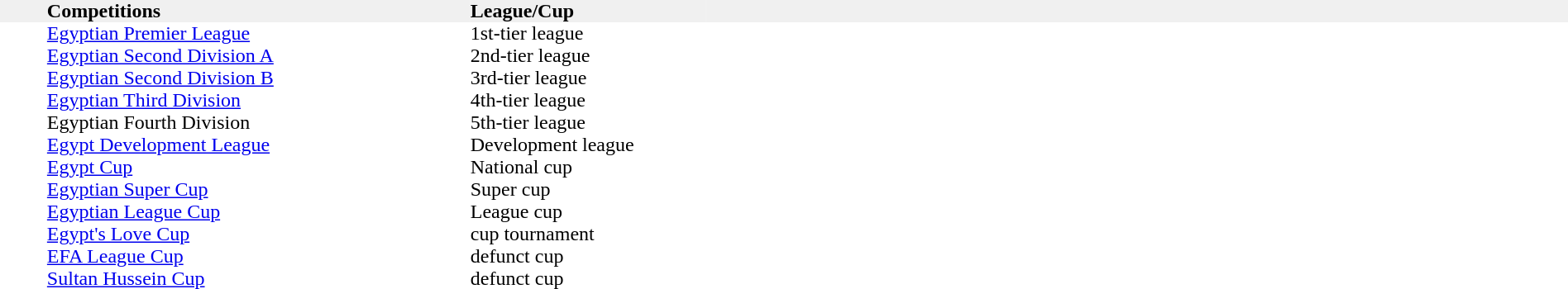<table width="100%" cellspacing="0" cellpadding="0">
<tr bgcolor="F0F0F0">
<th width="3%" align="left"></th>
<th width="27%" align="left">Competitions</th>
<th width="15%" align="left">League/Cup</th>
<th width="55%" align="left"></th>
</tr>
<tr>
<td></td>
<td><a href='#'>Egyptian Premier League</a></td>
<td>1st-tier league</td>
<td></td>
</tr>
<tr>
<td></td>
<td><a href='#'>Egyptian Second Division A</a></td>
<td>2nd-tier league</td>
<td></td>
</tr>
<tr>
<td></td>
<td><a href='#'>Egyptian Second Division B</a></td>
<td>3rd-tier league</td>
<td></td>
</tr>
<tr>
<td></td>
<td><a href='#'>Egyptian Third Division</a></td>
<td>4th-tier league</td>
<td></td>
</tr>
<tr>
<td></td>
<td>Egyptian Fourth Division</td>
<td>5th-tier league</td>
<td></td>
</tr>
<tr>
<td></td>
<td><a href='#'>Egypt Development League</a></td>
<td>Development league</td>
<td></td>
</tr>
<tr>
<td></td>
<td><a href='#'>Egypt Cup</a></td>
<td>National cup</td>
<td></td>
</tr>
<tr>
<td></td>
<td><a href='#'>Egyptian Super Cup</a></td>
<td>Super cup</td>
<td></td>
</tr>
<tr>
<td></td>
<td><a href='#'>Egyptian League Cup</a></td>
<td>League cup</td>
<td></td>
</tr>
<tr>
<td></td>
<td><a href='#'>Egypt's Love Cup</a></td>
<td>cup tournament</td>
<td></td>
</tr>
<tr>
<td></td>
<td><a href='#'>EFA League Cup</a></td>
<td>defunct cup</td>
<td></td>
</tr>
<tr>
<td></td>
<td><a href='#'>Sultan Hussein Cup</a></td>
<td>defunct cup</td>
<td></td>
</tr>
</table>
